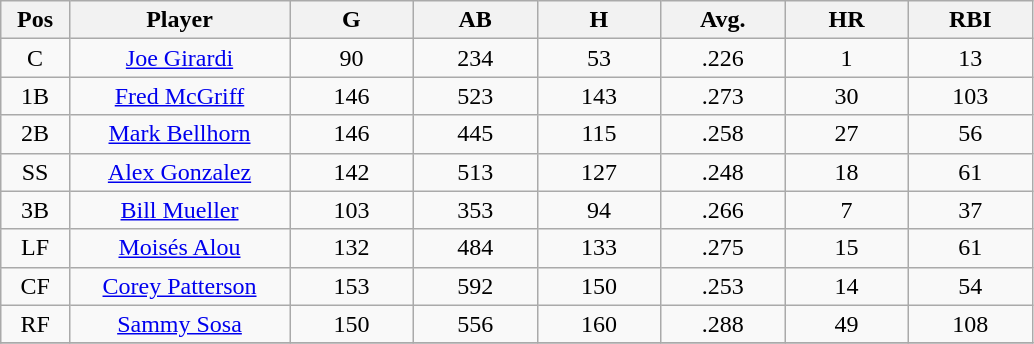<table class="wikitable sortable">
<tr>
<th width="5%" bgcolor="#ddddff">Pos</th>
<th width="16%" bgcolor="#ddddff">Player</th>
<th width="9%" bgcolor="#ddddff">G</th>
<th width="9%" bgcolor="#ddddff">AB</th>
<th width="9%" bgcolor="#ddddff">H</th>
<th width="9%" bgcolor="#ddddff">Avg.</th>
<th width="9%" bgcolor="#ddddff">HR</th>
<th width="9%" bgcolor="#ddddff">RBI</th>
</tr>
<tr align="center">
<td>C</td>
<td><a href='#'>Joe Girardi</a></td>
<td>90</td>
<td>234</td>
<td>53</td>
<td>.226</td>
<td>1</td>
<td>13</td>
</tr>
<tr align=center>
<td>1B</td>
<td><a href='#'>Fred McGriff</a></td>
<td>146</td>
<td>523</td>
<td>143</td>
<td>.273</td>
<td>30</td>
<td>103</td>
</tr>
<tr align=center>
<td>2B</td>
<td><a href='#'>Mark Bellhorn</a></td>
<td>146</td>
<td>445</td>
<td>115</td>
<td>.258</td>
<td>27</td>
<td>56</td>
</tr>
<tr align=center>
<td>SS</td>
<td><a href='#'>Alex Gonzalez</a></td>
<td>142</td>
<td>513</td>
<td>127</td>
<td>.248</td>
<td>18</td>
<td>61</td>
</tr>
<tr align=center>
<td>3B</td>
<td><a href='#'>Bill Mueller</a></td>
<td>103</td>
<td>353</td>
<td>94</td>
<td>.266</td>
<td>7</td>
<td>37</td>
</tr>
<tr align=center>
<td>LF</td>
<td><a href='#'>Moisés Alou</a></td>
<td>132</td>
<td>484</td>
<td>133</td>
<td>.275</td>
<td>15</td>
<td>61</td>
</tr>
<tr align=center>
<td>CF</td>
<td><a href='#'>Corey Patterson</a></td>
<td>153</td>
<td>592</td>
<td>150</td>
<td>.253</td>
<td>14</td>
<td>54</td>
</tr>
<tr align=center>
<td>RF</td>
<td><a href='#'>Sammy Sosa</a></td>
<td>150</td>
<td>556</td>
<td>160</td>
<td>.288</td>
<td>49</td>
<td>108</td>
</tr>
<tr>
</tr>
</table>
